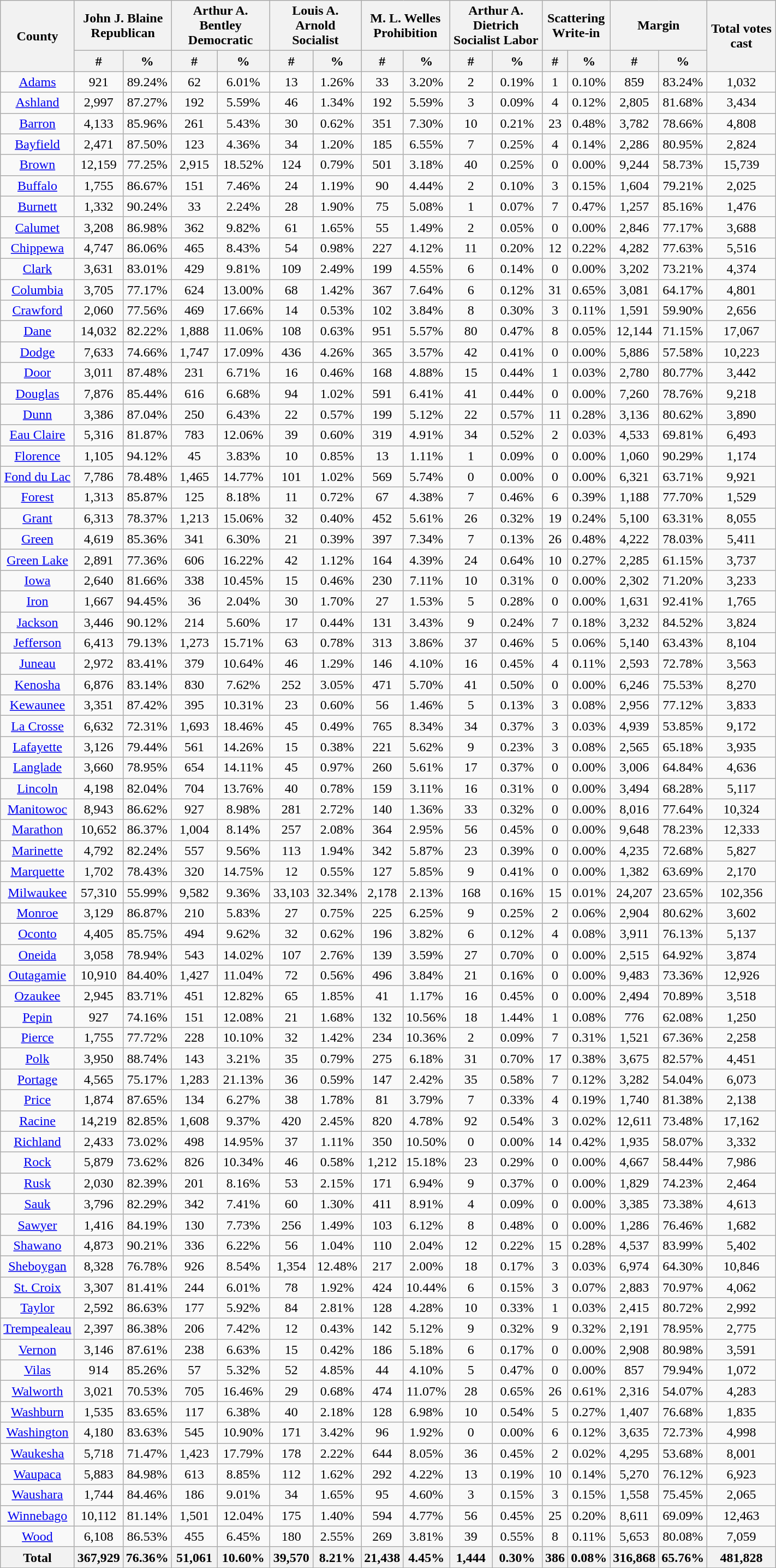<table width="75%" class="wikitable sortable" style="text-align:center">
<tr>
<th rowspan="2" style="text-align:center;">County</th>
<th colspan="2" style="text-align:center;">John J. Blaine<br>Republican</th>
<th colspan="2" style="text-align:center;">Arthur A. Bentley<br>Democratic</th>
<th colspan="2" style="text-align:center;">Louis A. Arnold<br>Socialist</th>
<th colspan="2" style="text-align:center;">M. L. Welles<br>Prohibition</th>
<th colspan="2" style="text-align:center;">Arthur A. Dietrich<br>Socialist Labor</th>
<th colspan="2" style="text-align:center;">Scattering<br>Write-in</th>
<th colspan="2" style="text-align:center;">Margin</th>
<th rowspan="2" style="text-align:center;">Total votes cast</th>
</tr>
<tr>
<th style="text-align:center;" data-sort-type="number">#</th>
<th style="text-align:center;" data-sort-type="number">%</th>
<th style="text-align:center;" data-sort-type="number">#</th>
<th style="text-align:center;" data-sort-type="number">%</th>
<th style="text-align:center;" data-sort-type="number">#</th>
<th style="text-align:center;" data-sort-type="number">%</th>
<th style="text-align:center;" data-sort-type="number">#</th>
<th style="text-align:center;" data-sort-type="number">%</th>
<th style="text-align:center;" data-sort-type="number">#</th>
<th style="text-align:center;" data-sort-type="number">%</th>
<th style="text-align:center;" data-sort-type="number">#</th>
<th style="text-align:center;" data-sort-type="number">%</th>
<th style="text-align:center;" data-sort-type="number">#</th>
<th style="text-align:center;" data-sort-type="number">%</th>
</tr>
<tr style="text-align:center;">
<td><a href='#'>Adams</a></td>
<td>921</td>
<td>89.24%</td>
<td>62</td>
<td>6.01%</td>
<td>13</td>
<td>1.26%</td>
<td>33</td>
<td>3.20%</td>
<td>2</td>
<td>0.19%</td>
<td>1</td>
<td>0.10%</td>
<td>859</td>
<td>83.24%</td>
<td>1,032</td>
</tr>
<tr style="text-align:center;">
<td><a href='#'>Ashland</a></td>
<td>2,997</td>
<td>87.27%</td>
<td>192</td>
<td>5.59%</td>
<td>46</td>
<td>1.34%</td>
<td>192</td>
<td>5.59%</td>
<td>3</td>
<td>0.09%</td>
<td>4</td>
<td>0.12%</td>
<td>2,805</td>
<td>81.68%</td>
<td>3,434</td>
</tr>
<tr style="text-align:center;">
<td><a href='#'>Barron</a></td>
<td>4,133</td>
<td>85.96%</td>
<td>261</td>
<td>5.43%</td>
<td>30</td>
<td>0.62%</td>
<td>351</td>
<td>7.30%</td>
<td>10</td>
<td>0.21%</td>
<td>23</td>
<td>0.48%</td>
<td>3,782</td>
<td>78.66%</td>
<td>4,808</td>
</tr>
<tr style="text-align:center;">
<td><a href='#'>Bayfield</a></td>
<td>2,471</td>
<td>87.50%</td>
<td>123</td>
<td>4.36%</td>
<td>34</td>
<td>1.20%</td>
<td>185</td>
<td>6.55%</td>
<td>7</td>
<td>0.25%</td>
<td>4</td>
<td>0.14%</td>
<td>2,286</td>
<td>80.95%</td>
<td>2,824</td>
</tr>
<tr style="text-align:center;">
<td><a href='#'>Brown</a></td>
<td>12,159</td>
<td>77.25%</td>
<td>2,915</td>
<td>18.52%</td>
<td>124</td>
<td>0.79%</td>
<td>501</td>
<td>3.18%</td>
<td>40</td>
<td>0.25%</td>
<td>0</td>
<td>0.00%</td>
<td>9,244</td>
<td>58.73%</td>
<td>15,739</td>
</tr>
<tr style="text-align:center;">
<td><a href='#'>Buffalo</a></td>
<td>1,755</td>
<td>86.67%</td>
<td>151</td>
<td>7.46%</td>
<td>24</td>
<td>1.19%</td>
<td>90</td>
<td>4.44%</td>
<td>2</td>
<td>0.10%</td>
<td>3</td>
<td>0.15%</td>
<td>1,604</td>
<td>79.21%</td>
<td>2,025</td>
</tr>
<tr style="text-align:center;">
<td><a href='#'>Burnett</a></td>
<td>1,332</td>
<td>90.24%</td>
<td>33</td>
<td>2.24%</td>
<td>28</td>
<td>1.90%</td>
<td>75</td>
<td>5.08%</td>
<td>1</td>
<td>0.07%</td>
<td>7</td>
<td>0.47%</td>
<td>1,257</td>
<td>85.16%</td>
<td>1,476</td>
</tr>
<tr style="text-align:center;">
<td><a href='#'>Calumet</a></td>
<td>3,208</td>
<td>86.98%</td>
<td>362</td>
<td>9.82%</td>
<td>61</td>
<td>1.65%</td>
<td>55</td>
<td>1.49%</td>
<td>2</td>
<td>0.05%</td>
<td>0</td>
<td>0.00%</td>
<td>2,846</td>
<td>77.17%</td>
<td>3,688</td>
</tr>
<tr style="text-align:center;">
<td><a href='#'>Chippewa</a></td>
<td>4,747</td>
<td>86.06%</td>
<td>465</td>
<td>8.43%</td>
<td>54</td>
<td>0.98%</td>
<td>227</td>
<td>4.12%</td>
<td>11</td>
<td>0.20%</td>
<td>12</td>
<td>0.22%</td>
<td>4,282</td>
<td>77.63%</td>
<td>5,516</td>
</tr>
<tr style="text-align:center;">
<td><a href='#'>Clark</a></td>
<td>3,631</td>
<td>83.01%</td>
<td>429</td>
<td>9.81%</td>
<td>109</td>
<td>2.49%</td>
<td>199</td>
<td>4.55%</td>
<td>6</td>
<td>0.14%</td>
<td>0</td>
<td>0.00%</td>
<td>3,202</td>
<td>73.21%</td>
<td>4,374</td>
</tr>
<tr style="text-align:center;">
<td><a href='#'>Columbia</a></td>
<td>3,705</td>
<td>77.17%</td>
<td>624</td>
<td>13.00%</td>
<td>68</td>
<td>1.42%</td>
<td>367</td>
<td>7.64%</td>
<td>6</td>
<td>0.12%</td>
<td>31</td>
<td>0.65%</td>
<td>3,081</td>
<td>64.17%</td>
<td>4,801</td>
</tr>
<tr style="text-align:center;">
<td><a href='#'>Crawford</a></td>
<td>2,060</td>
<td>77.56%</td>
<td>469</td>
<td>17.66%</td>
<td>14</td>
<td>0.53%</td>
<td>102</td>
<td>3.84%</td>
<td>8</td>
<td>0.30%</td>
<td>3</td>
<td>0.11%</td>
<td>1,591</td>
<td>59.90%</td>
<td>2,656</td>
</tr>
<tr style="text-align:center;">
<td><a href='#'>Dane</a></td>
<td>14,032</td>
<td>82.22%</td>
<td>1,888</td>
<td>11.06%</td>
<td>108</td>
<td>0.63%</td>
<td>951</td>
<td>5.57%</td>
<td>80</td>
<td>0.47%</td>
<td>8</td>
<td>0.05%</td>
<td>12,144</td>
<td>71.15%</td>
<td>17,067</td>
</tr>
<tr style="text-align:center;">
<td><a href='#'>Dodge</a></td>
<td>7,633</td>
<td>74.66%</td>
<td>1,747</td>
<td>17.09%</td>
<td>436</td>
<td>4.26%</td>
<td>365</td>
<td>3.57%</td>
<td>42</td>
<td>0.41%</td>
<td>0</td>
<td>0.00%</td>
<td>5,886</td>
<td>57.58%</td>
<td>10,223</td>
</tr>
<tr style="text-align:center;">
<td><a href='#'>Door</a></td>
<td>3,011</td>
<td>87.48%</td>
<td>231</td>
<td>6.71%</td>
<td>16</td>
<td>0.46%</td>
<td>168</td>
<td>4.88%</td>
<td>15</td>
<td>0.44%</td>
<td>1</td>
<td>0.03%</td>
<td>2,780</td>
<td>80.77%</td>
<td>3,442</td>
</tr>
<tr style="text-align:center;">
<td><a href='#'>Douglas</a></td>
<td>7,876</td>
<td>85.44%</td>
<td>616</td>
<td>6.68%</td>
<td>94</td>
<td>1.02%</td>
<td>591</td>
<td>6.41%</td>
<td>41</td>
<td>0.44%</td>
<td>0</td>
<td>0.00%</td>
<td>7,260</td>
<td>78.76%</td>
<td>9,218</td>
</tr>
<tr style="text-align:center;">
<td><a href='#'>Dunn</a></td>
<td>3,386</td>
<td>87.04%</td>
<td>250</td>
<td>6.43%</td>
<td>22</td>
<td>0.57%</td>
<td>199</td>
<td>5.12%</td>
<td>22</td>
<td>0.57%</td>
<td>11</td>
<td>0.28%</td>
<td>3,136</td>
<td>80.62%</td>
<td>3,890</td>
</tr>
<tr style="text-align:center;">
<td><a href='#'>Eau Claire</a></td>
<td>5,316</td>
<td>81.87%</td>
<td>783</td>
<td>12.06%</td>
<td>39</td>
<td>0.60%</td>
<td>319</td>
<td>4.91%</td>
<td>34</td>
<td>0.52%</td>
<td>2</td>
<td>0.03%</td>
<td>4,533</td>
<td>69.81%</td>
<td>6,493</td>
</tr>
<tr style="text-align:center;">
<td><a href='#'>Florence</a></td>
<td>1,105</td>
<td>94.12%</td>
<td>45</td>
<td>3.83%</td>
<td>10</td>
<td>0.85%</td>
<td>13</td>
<td>1.11%</td>
<td>1</td>
<td>0.09%</td>
<td>0</td>
<td>0.00%</td>
<td>1,060</td>
<td>90.29%</td>
<td>1,174</td>
</tr>
<tr style="text-align:center;">
<td><a href='#'>Fond du Lac</a></td>
<td>7,786</td>
<td>78.48%</td>
<td>1,465</td>
<td>14.77%</td>
<td>101</td>
<td>1.02%</td>
<td>569</td>
<td>5.74%</td>
<td>0</td>
<td>0.00%</td>
<td>0</td>
<td>0.00%</td>
<td>6,321</td>
<td>63.71%</td>
<td>9,921</td>
</tr>
<tr style="text-align:center;">
<td><a href='#'>Forest</a></td>
<td>1,313</td>
<td>85.87%</td>
<td>125</td>
<td>8.18%</td>
<td>11</td>
<td>0.72%</td>
<td>67</td>
<td>4.38%</td>
<td>7</td>
<td>0.46%</td>
<td>6</td>
<td>0.39%</td>
<td>1,188</td>
<td>77.70%</td>
<td>1,529</td>
</tr>
<tr style="text-align:center;">
<td><a href='#'>Grant</a></td>
<td>6,313</td>
<td>78.37%</td>
<td>1,213</td>
<td>15.06%</td>
<td>32</td>
<td>0.40%</td>
<td>452</td>
<td>5.61%</td>
<td>26</td>
<td>0.32%</td>
<td>19</td>
<td>0.24%</td>
<td>5,100</td>
<td>63.31%</td>
<td>8,055</td>
</tr>
<tr style="text-align:center;">
<td><a href='#'>Green</a></td>
<td>4,619</td>
<td>85.36%</td>
<td>341</td>
<td>6.30%</td>
<td>21</td>
<td>0.39%</td>
<td>397</td>
<td>7.34%</td>
<td>7</td>
<td>0.13%</td>
<td>26</td>
<td>0.48%</td>
<td>4,222</td>
<td>78.03%</td>
<td>5,411</td>
</tr>
<tr style="text-align:center;">
<td><a href='#'>Green Lake</a></td>
<td>2,891</td>
<td>77.36%</td>
<td>606</td>
<td>16.22%</td>
<td>42</td>
<td>1.12%</td>
<td>164</td>
<td>4.39%</td>
<td>24</td>
<td>0.64%</td>
<td>10</td>
<td>0.27%</td>
<td>2,285</td>
<td>61.15%</td>
<td>3,737</td>
</tr>
<tr style="text-align:center;">
<td><a href='#'>Iowa</a></td>
<td>2,640</td>
<td>81.66%</td>
<td>338</td>
<td>10.45%</td>
<td>15</td>
<td>0.46%</td>
<td>230</td>
<td>7.11%</td>
<td>10</td>
<td>0.31%</td>
<td>0</td>
<td>0.00%</td>
<td>2,302</td>
<td>71.20%</td>
<td>3,233</td>
</tr>
<tr style="text-align:center;">
<td><a href='#'>Iron</a></td>
<td>1,667</td>
<td>94.45%</td>
<td>36</td>
<td>2.04%</td>
<td>30</td>
<td>1.70%</td>
<td>27</td>
<td>1.53%</td>
<td>5</td>
<td>0.28%</td>
<td>0</td>
<td>0.00%</td>
<td>1,631</td>
<td>92.41%</td>
<td>1,765</td>
</tr>
<tr style="text-align:center;">
<td><a href='#'>Jackson</a></td>
<td>3,446</td>
<td>90.12%</td>
<td>214</td>
<td>5.60%</td>
<td>17</td>
<td>0.44%</td>
<td>131</td>
<td>3.43%</td>
<td>9</td>
<td>0.24%</td>
<td>7</td>
<td>0.18%</td>
<td>3,232</td>
<td>84.52%</td>
<td>3,824</td>
</tr>
<tr style="text-align:center;">
<td><a href='#'>Jefferson</a></td>
<td>6,413</td>
<td>79.13%</td>
<td>1,273</td>
<td>15.71%</td>
<td>63</td>
<td>0.78%</td>
<td>313</td>
<td>3.86%</td>
<td>37</td>
<td>0.46%</td>
<td>5</td>
<td>0.06%</td>
<td>5,140</td>
<td>63.43%</td>
<td>8,104</td>
</tr>
<tr style="text-align:center;">
<td><a href='#'>Juneau</a></td>
<td>2,972</td>
<td>83.41%</td>
<td>379</td>
<td>10.64%</td>
<td>46</td>
<td>1.29%</td>
<td>146</td>
<td>4.10%</td>
<td>16</td>
<td>0.45%</td>
<td>4</td>
<td>0.11%</td>
<td>2,593</td>
<td>72.78%</td>
<td>3,563</td>
</tr>
<tr style="text-align:center;">
<td><a href='#'>Kenosha</a></td>
<td>6,876</td>
<td>83.14%</td>
<td>830</td>
<td>7.62%</td>
<td>252</td>
<td>3.05%</td>
<td>471</td>
<td>5.70%</td>
<td>41</td>
<td>0.50%</td>
<td>0</td>
<td>0.00%</td>
<td>6,246</td>
<td>75.53%</td>
<td>8,270</td>
</tr>
<tr style="text-align:center;">
<td><a href='#'>Kewaunee</a></td>
<td>3,351</td>
<td>87.42%</td>
<td>395</td>
<td>10.31%</td>
<td>23</td>
<td>0.60%</td>
<td>56</td>
<td>1.46%</td>
<td>5</td>
<td>0.13%</td>
<td>3</td>
<td>0.08%</td>
<td>2,956</td>
<td>77.12%</td>
<td>3,833</td>
</tr>
<tr style="text-align:center;">
<td><a href='#'>La Crosse</a></td>
<td>6,632</td>
<td>72.31%</td>
<td>1,693</td>
<td>18.46%</td>
<td>45</td>
<td>0.49%</td>
<td>765</td>
<td>8.34%</td>
<td>34</td>
<td>0.37%</td>
<td>3</td>
<td>0.03%</td>
<td>4,939</td>
<td>53.85%</td>
<td>9,172</td>
</tr>
<tr style="text-align:center;">
<td><a href='#'>Lafayette</a></td>
<td>3,126</td>
<td>79.44%</td>
<td>561</td>
<td>14.26%</td>
<td>15</td>
<td>0.38%</td>
<td>221</td>
<td>5.62%</td>
<td>9</td>
<td>0.23%</td>
<td>3</td>
<td>0.08%</td>
<td>2,565</td>
<td>65.18%</td>
<td>3,935</td>
</tr>
<tr style="text-align:center;">
<td><a href='#'>Langlade</a></td>
<td>3,660</td>
<td>78.95%</td>
<td>654</td>
<td>14.11%</td>
<td>45</td>
<td>0.97%</td>
<td>260</td>
<td>5.61%</td>
<td>17</td>
<td>0.37%</td>
<td>0</td>
<td>0.00%</td>
<td>3,006</td>
<td>64.84%</td>
<td>4,636</td>
</tr>
<tr style="text-align:center;">
<td><a href='#'>Lincoln</a></td>
<td>4,198</td>
<td>82.04%</td>
<td>704</td>
<td>13.76%</td>
<td>40</td>
<td>0.78%</td>
<td>159</td>
<td>3.11%</td>
<td>16</td>
<td>0.31%</td>
<td>0</td>
<td>0.00%</td>
<td>3,494</td>
<td>68.28%</td>
<td>5,117</td>
</tr>
<tr style="text-align:center;">
<td><a href='#'>Manitowoc</a></td>
<td>8,943</td>
<td>86.62%</td>
<td>927</td>
<td>8.98%</td>
<td>281</td>
<td>2.72%</td>
<td>140</td>
<td>1.36%</td>
<td>33</td>
<td>0.32%</td>
<td>0</td>
<td>0.00%</td>
<td>8,016</td>
<td>77.64%</td>
<td>10,324</td>
</tr>
<tr style="text-align:center;">
<td><a href='#'>Marathon</a></td>
<td>10,652</td>
<td>86.37%</td>
<td>1,004</td>
<td>8.14%</td>
<td>257</td>
<td>2.08%</td>
<td>364</td>
<td>2.95%</td>
<td>56</td>
<td>0.45%</td>
<td>0</td>
<td>0.00%</td>
<td>9,648</td>
<td>78.23%</td>
<td>12,333</td>
</tr>
<tr style="text-align:center;">
<td><a href='#'>Marinette</a></td>
<td>4,792</td>
<td>82.24%</td>
<td>557</td>
<td>9.56%</td>
<td>113</td>
<td>1.94%</td>
<td>342</td>
<td>5.87%</td>
<td>23</td>
<td>0.39%</td>
<td>0</td>
<td>0.00%</td>
<td>4,235</td>
<td>72.68%</td>
<td>5,827</td>
</tr>
<tr style="text-align:center;">
<td><a href='#'>Marquette</a></td>
<td>1,702</td>
<td>78.43%</td>
<td>320</td>
<td>14.75%</td>
<td>12</td>
<td>0.55%</td>
<td>127</td>
<td>5.85%</td>
<td>9</td>
<td>0.41%</td>
<td>0</td>
<td>0.00%</td>
<td>1,382</td>
<td>63.69%</td>
<td>2,170</td>
</tr>
<tr style="text-align:center;">
<td><a href='#'>Milwaukee</a></td>
<td>57,310</td>
<td>55.99%</td>
<td>9,582</td>
<td>9.36%</td>
<td>33,103</td>
<td>32.34%</td>
<td>2,178</td>
<td>2.13%</td>
<td>168</td>
<td>0.16%</td>
<td>15</td>
<td>0.01%</td>
<td>24,207</td>
<td>23.65%</td>
<td>102,356</td>
</tr>
<tr style="text-align:center;">
<td><a href='#'>Monroe</a></td>
<td>3,129</td>
<td>86.87%</td>
<td>210</td>
<td>5.83%</td>
<td>27</td>
<td>0.75%</td>
<td>225</td>
<td>6.25%</td>
<td>9</td>
<td>0.25%</td>
<td>2</td>
<td>0.06%</td>
<td>2,904</td>
<td>80.62%</td>
<td>3,602</td>
</tr>
<tr style="text-align:center;">
<td><a href='#'>Oconto</a></td>
<td>4,405</td>
<td>85.75%</td>
<td>494</td>
<td>9.62%</td>
<td>32</td>
<td>0.62%</td>
<td>196</td>
<td>3.82%</td>
<td>6</td>
<td>0.12%</td>
<td>4</td>
<td>0.08%</td>
<td>3,911</td>
<td>76.13%</td>
<td>5,137</td>
</tr>
<tr style="text-align:center;">
<td><a href='#'>Oneida</a></td>
<td>3,058</td>
<td>78.94%</td>
<td>543</td>
<td>14.02%</td>
<td>107</td>
<td>2.76%</td>
<td>139</td>
<td>3.59%</td>
<td>27</td>
<td>0.70%</td>
<td>0</td>
<td>0.00%</td>
<td>2,515</td>
<td>64.92%</td>
<td>3,874</td>
</tr>
<tr style="text-align:center;">
<td><a href='#'>Outagamie</a></td>
<td>10,910</td>
<td>84.40%</td>
<td>1,427</td>
<td>11.04%</td>
<td>72</td>
<td>0.56%</td>
<td>496</td>
<td>3.84%</td>
<td>21</td>
<td>0.16%</td>
<td>0</td>
<td>0.00%</td>
<td>9,483</td>
<td>73.36%</td>
<td>12,926</td>
</tr>
<tr style="text-align:center;">
<td><a href='#'>Ozaukee</a></td>
<td>2,945</td>
<td>83.71%</td>
<td>451</td>
<td>12.82%</td>
<td>65</td>
<td>1.85%</td>
<td>41</td>
<td>1.17%</td>
<td>16</td>
<td>0.45%</td>
<td>0</td>
<td>0.00%</td>
<td>2,494</td>
<td>70.89%</td>
<td>3,518</td>
</tr>
<tr style="text-align:center;">
<td><a href='#'>Pepin</a></td>
<td>927</td>
<td>74.16%</td>
<td>151</td>
<td>12.08%</td>
<td>21</td>
<td>1.68%</td>
<td>132</td>
<td>10.56%</td>
<td>18</td>
<td>1.44%</td>
<td>1</td>
<td>0.08%</td>
<td>776</td>
<td>62.08%</td>
<td>1,250</td>
</tr>
<tr style="text-align:center;">
<td><a href='#'>Pierce</a></td>
<td>1,755</td>
<td>77.72%</td>
<td>228</td>
<td>10.10%</td>
<td>32</td>
<td>1.42%</td>
<td>234</td>
<td>10.36%</td>
<td>2</td>
<td>0.09%</td>
<td>7</td>
<td>0.31%</td>
<td>1,521</td>
<td>67.36%</td>
<td>2,258</td>
</tr>
<tr style="text-align:center;">
<td><a href='#'>Polk</a></td>
<td>3,950</td>
<td>88.74%</td>
<td>143</td>
<td>3.21%</td>
<td>35</td>
<td>0.79%</td>
<td>275</td>
<td>6.18%</td>
<td>31</td>
<td>0.70%</td>
<td>17</td>
<td>0.38%</td>
<td>3,675</td>
<td>82.57%</td>
<td>4,451</td>
</tr>
<tr style="text-align:center;">
<td><a href='#'>Portage</a></td>
<td>4,565</td>
<td>75.17%</td>
<td>1,283</td>
<td>21.13%</td>
<td>36</td>
<td>0.59%</td>
<td>147</td>
<td>2.42%</td>
<td>35</td>
<td>0.58%</td>
<td>7</td>
<td>0.12%</td>
<td>3,282</td>
<td>54.04%</td>
<td>6,073</td>
</tr>
<tr style="text-align:center;">
<td><a href='#'>Price</a></td>
<td>1,874</td>
<td>87.65%</td>
<td>134</td>
<td>6.27%</td>
<td>38</td>
<td>1.78%</td>
<td>81</td>
<td>3.79%</td>
<td>7</td>
<td>0.33%</td>
<td>4</td>
<td>0.19%</td>
<td>1,740</td>
<td>81.38%</td>
<td>2,138</td>
</tr>
<tr style="text-align:center;">
<td><a href='#'>Racine</a></td>
<td>14,219</td>
<td>82.85%</td>
<td>1,608</td>
<td>9.37%</td>
<td>420</td>
<td>2.45%</td>
<td>820</td>
<td>4.78%</td>
<td>92</td>
<td>0.54%</td>
<td>3</td>
<td>0.02%</td>
<td>12,611</td>
<td>73.48%</td>
<td>17,162</td>
</tr>
<tr style="text-align:center;">
<td><a href='#'>Richland</a></td>
<td>2,433</td>
<td>73.02%</td>
<td>498</td>
<td>14.95%</td>
<td>37</td>
<td>1.11%</td>
<td>350</td>
<td>10.50%</td>
<td>0</td>
<td>0.00%</td>
<td>14</td>
<td>0.42%</td>
<td>1,935</td>
<td>58.07%</td>
<td>3,332</td>
</tr>
<tr style="text-align:center;">
<td><a href='#'>Rock</a></td>
<td>5,879</td>
<td>73.62%</td>
<td>826</td>
<td>10.34%</td>
<td>46</td>
<td>0.58%</td>
<td>1,212</td>
<td>15.18%</td>
<td>23</td>
<td>0.29%</td>
<td>0</td>
<td>0.00%</td>
<td>4,667</td>
<td>58.44%</td>
<td>7,986</td>
</tr>
<tr style="text-align:center;">
<td><a href='#'>Rusk</a></td>
<td>2,030</td>
<td>82.39%</td>
<td>201</td>
<td>8.16%</td>
<td>53</td>
<td>2.15%</td>
<td>171</td>
<td>6.94%</td>
<td>9</td>
<td>0.37%</td>
<td>0</td>
<td>0.00%</td>
<td>1,829</td>
<td>74.23%</td>
<td>2,464</td>
</tr>
<tr style="text-align:center;">
<td><a href='#'>Sauk</a></td>
<td>3,796</td>
<td>82.29%</td>
<td>342</td>
<td>7.41%</td>
<td>60</td>
<td>1.30%</td>
<td>411</td>
<td>8.91%</td>
<td>4</td>
<td>0.09%</td>
<td>0</td>
<td>0.00%</td>
<td>3,385</td>
<td>73.38%</td>
<td>4,613</td>
</tr>
<tr style="text-align:center;">
<td><a href='#'>Sawyer</a></td>
<td>1,416</td>
<td>84.19%</td>
<td>130</td>
<td>7.73%</td>
<td>256</td>
<td>1.49%</td>
<td>103</td>
<td>6.12%</td>
<td>8</td>
<td>0.48%</td>
<td>0</td>
<td>0.00%</td>
<td>1,286</td>
<td>76.46%</td>
<td>1,682</td>
</tr>
<tr style="text-align:center;">
<td><a href='#'>Shawano</a></td>
<td>4,873</td>
<td>90.21%</td>
<td>336</td>
<td>6.22%</td>
<td>56</td>
<td>1.04%</td>
<td>110</td>
<td>2.04%</td>
<td>12</td>
<td>0.22%</td>
<td>15</td>
<td>0.28%</td>
<td>4,537</td>
<td>83.99%</td>
<td>5,402</td>
</tr>
<tr style="text-align:center;">
<td><a href='#'>Sheboygan</a></td>
<td>8,328</td>
<td>76.78%</td>
<td>926</td>
<td>8.54%</td>
<td>1,354</td>
<td>12.48%</td>
<td>217</td>
<td>2.00%</td>
<td>18</td>
<td>0.17%</td>
<td>3</td>
<td>0.03%</td>
<td>6,974</td>
<td>64.30%</td>
<td>10,846</td>
</tr>
<tr style="text-align:center;">
<td><a href='#'>St. Croix</a></td>
<td>3,307</td>
<td>81.41%</td>
<td>244</td>
<td>6.01%</td>
<td>78</td>
<td>1.92%</td>
<td>424</td>
<td>10.44%</td>
<td>6</td>
<td>0.15%</td>
<td>3</td>
<td>0.07%</td>
<td>2,883</td>
<td>70.97%</td>
<td>4,062</td>
</tr>
<tr style="text-align:center;">
<td><a href='#'>Taylor</a></td>
<td>2,592</td>
<td>86.63%</td>
<td>177</td>
<td>5.92%</td>
<td>84</td>
<td>2.81%</td>
<td>128</td>
<td>4.28%</td>
<td>10</td>
<td>0.33%</td>
<td>1</td>
<td>0.03%</td>
<td>2,415</td>
<td>80.72%</td>
<td>2,992</td>
</tr>
<tr style="text-align:center;">
<td><a href='#'>Trempealeau</a></td>
<td>2,397</td>
<td>86.38%</td>
<td>206</td>
<td>7.42%</td>
<td>12</td>
<td>0.43%</td>
<td>142</td>
<td>5.12%</td>
<td>9</td>
<td>0.32%</td>
<td>9</td>
<td>0.32%</td>
<td>2,191</td>
<td>78.95%</td>
<td>2,775</td>
</tr>
<tr style="text-align:center;">
<td><a href='#'>Vernon</a></td>
<td>3,146</td>
<td>87.61%</td>
<td>238</td>
<td>6.63%</td>
<td>15</td>
<td>0.42%</td>
<td>186</td>
<td>5.18%</td>
<td>6</td>
<td>0.17%</td>
<td>0</td>
<td>0.00%</td>
<td>2,908</td>
<td>80.98%</td>
<td>3,591</td>
</tr>
<tr style="text-align:center;">
<td><a href='#'>Vilas</a></td>
<td>914</td>
<td>85.26%</td>
<td>57</td>
<td>5.32%</td>
<td>52</td>
<td>4.85%</td>
<td>44</td>
<td>4.10%</td>
<td>5</td>
<td>0.47%</td>
<td>0</td>
<td>0.00%</td>
<td>857</td>
<td>79.94%</td>
<td>1,072</td>
</tr>
<tr style="text-align:center;">
<td><a href='#'>Walworth</a></td>
<td>3,021</td>
<td>70.53%</td>
<td>705</td>
<td>16.46%</td>
<td>29</td>
<td>0.68%</td>
<td>474</td>
<td>11.07%</td>
<td>28</td>
<td>0.65%</td>
<td>26</td>
<td>0.61%</td>
<td>2,316</td>
<td>54.07%</td>
<td>4,283</td>
</tr>
<tr style="text-align:center;">
<td><a href='#'>Washburn</a></td>
<td>1,535</td>
<td>83.65%</td>
<td>117</td>
<td>6.38%</td>
<td>40</td>
<td>2.18%</td>
<td>128</td>
<td>6.98%</td>
<td>10</td>
<td>0.54%</td>
<td>5</td>
<td>0.27%</td>
<td>1,407</td>
<td>76.68%</td>
<td>1,835</td>
</tr>
<tr style="text-align:center;">
<td><a href='#'>Washington</a></td>
<td>4,180</td>
<td>83.63%</td>
<td>545</td>
<td>10.90%</td>
<td>171</td>
<td>3.42%</td>
<td>96</td>
<td>1.92%</td>
<td>0</td>
<td>0.00%</td>
<td>6</td>
<td>0.12%</td>
<td>3,635</td>
<td>72.73%</td>
<td>4,998</td>
</tr>
<tr style="text-align:center;">
<td><a href='#'>Waukesha</a></td>
<td>5,718</td>
<td>71.47%</td>
<td>1,423</td>
<td>17.79%</td>
<td>178</td>
<td>2.22%</td>
<td>644</td>
<td>8.05%</td>
<td>36</td>
<td>0.45%</td>
<td>2</td>
<td>0.02%</td>
<td>4,295</td>
<td>53.68%</td>
<td>8,001</td>
</tr>
<tr style="text-align:center;">
<td><a href='#'>Waupaca</a></td>
<td>5,883</td>
<td>84.98%</td>
<td>613</td>
<td>8.85%</td>
<td>112</td>
<td>1.62%</td>
<td>292</td>
<td>4.22%</td>
<td>13</td>
<td>0.19%</td>
<td>10</td>
<td>0.14%</td>
<td>5,270</td>
<td>76.12%</td>
<td>6,923</td>
</tr>
<tr style="text-align:center;">
<td><a href='#'>Waushara</a></td>
<td>1,744</td>
<td>84.46%</td>
<td>186</td>
<td>9.01%</td>
<td>34</td>
<td>1.65%</td>
<td>95</td>
<td>4.60%</td>
<td>3</td>
<td>0.15%</td>
<td>3</td>
<td>0.15%</td>
<td>1,558</td>
<td>75.45%</td>
<td>2,065</td>
</tr>
<tr style="text-align:center;">
<td><a href='#'>Winnebago</a></td>
<td>10,112</td>
<td>81.14%</td>
<td>1,501</td>
<td>12.04%</td>
<td>175</td>
<td>1.40%</td>
<td>594</td>
<td>4.77%</td>
<td>56</td>
<td>0.45%</td>
<td>25</td>
<td>0.20%</td>
<td>8,611</td>
<td>69.09%</td>
<td>12,463</td>
</tr>
<tr style="text-align:center;">
<td><a href='#'>Wood</a></td>
<td>6,108</td>
<td>86.53%</td>
<td>455</td>
<td>6.45%</td>
<td>180</td>
<td>2.55%</td>
<td>269</td>
<td>3.81%</td>
<td>39</td>
<td>0.55%</td>
<td>8</td>
<td>0.11%</td>
<td>5,653</td>
<td>80.08%</td>
<td>7,059</td>
</tr>
<tr>
<th>Total</th>
<th>367,929</th>
<th>76.36%</th>
<th>51,061</th>
<th>10.60%</th>
<th>39,570</th>
<th>8.21%</th>
<th>21,438</th>
<th>4.45%</th>
<th>1,444</th>
<th>0.30%</th>
<th>386</th>
<th>0.08%</th>
<th>316,868</th>
<th>65.76%</th>
<th>481,828</th>
</tr>
</table>
